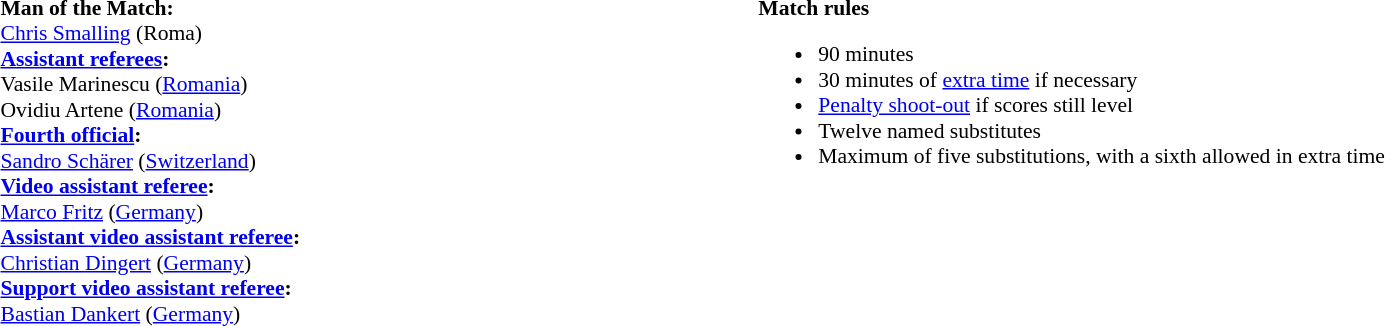<table width=100% style="font-size:90%">
<tr>
<td><br><strong>Man of the Match:</strong>
<br><a href='#'>Chris Smalling</a> (Roma)<br><strong><a href='#'>Assistant referees</a>:</strong>
<br>Vasile Marinescu (<a href='#'>Romania</a>)
<br>Ovidiu Artene (<a href='#'>Romania</a>)
<br><strong><a href='#'>Fourth official</a>:</strong>
<br><a href='#'>Sandro Schärer</a> (<a href='#'>Switzerland</a>)
<br><strong><a href='#'>Video assistant referee</a>:</strong>
<br><a href='#'>Marco Fritz</a> (<a href='#'>Germany</a>)
<br><strong><a href='#'>Assistant video assistant referee</a>:</strong>
<br><a href='#'>Christian Dingert</a> (<a href='#'>Germany</a>)
<br><strong><a href='#'>Support video assistant referee</a>:</strong>
<br><a href='#'>Bastian Dankert</a> (<a href='#'>Germany</a>)</td>
<td style="width:60%; vertical-align:top;"><br><strong>Match rules</strong><ul><li>90 minutes</li><li>30 minutes of <a href='#'>extra time</a> if necessary</li><li><a href='#'>Penalty shoot-out</a> if scores still level</li><li>Twelve named substitutes</li><li>Maximum of five substitutions, with a sixth allowed in extra time</li></ul></td>
</tr>
</table>
